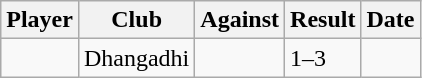<table class="wikitable">
<tr>
<th>Player</th>
<th>Club</th>
<th>Against</th>
<th>Result</th>
<th>Date</th>
</tr>
<tr>
<td></td>
<td>Dhangadhi</td>
<td></td>
<td>1–3</td>
<td></td>
</tr>
</table>
